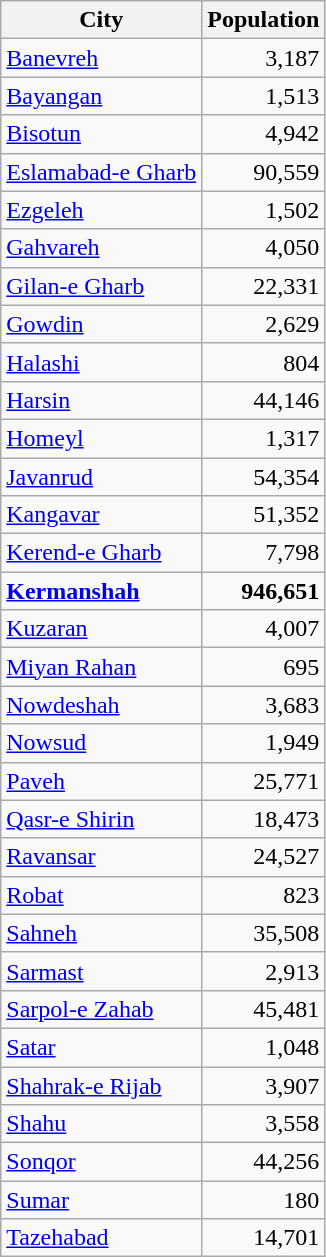<table class="wikitable sortable">
<tr>
<th>City</th>
<th>Population</th>
</tr>
<tr>
<td><a href='#'>Banevreh</a></td>
<td style="text-align: right;">3,187</td>
</tr>
<tr>
<td><a href='#'>Bayangan</a></td>
<td style="text-align: right;">1,513</td>
</tr>
<tr>
<td><a href='#'>Bisotun</a></td>
<td style="text-align: right;">4,942</td>
</tr>
<tr>
<td><a href='#'>Eslamabad-e Gharb</a></td>
<td style="text-align: right;">90,559</td>
</tr>
<tr>
<td><a href='#'>Ezgeleh</a></td>
<td style="text-align: right;">1,502</td>
</tr>
<tr>
<td><a href='#'>Gahvareh</a></td>
<td style="text-align: right;">4,050</td>
</tr>
<tr>
<td><a href='#'>Gilan-e Gharb</a></td>
<td style="text-align: right;">22,331</td>
</tr>
<tr>
<td><a href='#'>Gowdin</a></td>
<td style="text-align: right;">2,629</td>
</tr>
<tr>
<td><a href='#'>Halashi</a></td>
<td style="text-align: right;">804</td>
</tr>
<tr>
<td><a href='#'>Harsin</a></td>
<td style="text-align: right;">44,146</td>
</tr>
<tr>
<td><a href='#'>Homeyl</a></td>
<td style="text-align: right;">1,317</td>
</tr>
<tr>
<td><a href='#'>Javanrud</a></td>
<td style="text-align: right;">54,354</td>
</tr>
<tr>
<td><a href='#'>Kangavar</a></td>
<td style="text-align: right;">51,352</td>
</tr>
<tr>
<td><a href='#'>Kerend-e Gharb</a></td>
<td style="text-align: right;">7,798</td>
</tr>
<tr>
<td><strong><a href='#'>Kermanshah</a></strong></td>
<td style="text-align: right;"><strong>946,651</strong></td>
</tr>
<tr>
<td><a href='#'>Kuzaran</a></td>
<td style="text-align: right;">4,007</td>
</tr>
<tr>
<td><a href='#'>Miyan Rahan</a></td>
<td style="text-align: right;">695</td>
</tr>
<tr>
<td><a href='#'>Nowdeshah</a></td>
<td style="text-align: right;">3,683</td>
</tr>
<tr>
<td><a href='#'>Nowsud</a></td>
<td style="text-align: right;">1,949</td>
</tr>
<tr>
<td><a href='#'>Paveh</a></td>
<td style="text-align: right;">25,771</td>
</tr>
<tr>
<td><a href='#'>Qasr-e Shirin</a></td>
<td style="text-align: right;">18,473</td>
</tr>
<tr>
<td><a href='#'>Ravansar</a></td>
<td style="text-align: right;">24,527</td>
</tr>
<tr>
<td><a href='#'>Robat</a></td>
<td style="text-align: right;">823</td>
</tr>
<tr>
<td><a href='#'>Sahneh</a></td>
<td style="text-align: right;">35,508</td>
</tr>
<tr>
<td><a href='#'>Sarmast</a></td>
<td style="text-align: right;">2,913</td>
</tr>
<tr>
<td><a href='#'>Sarpol-e Zahab</a></td>
<td style="text-align: right;">45,481</td>
</tr>
<tr>
<td><a href='#'>Satar</a></td>
<td style="text-align: right;">1,048</td>
</tr>
<tr>
<td><a href='#'>Shahrak-e Rijab</a></td>
<td style="text-align: right;">3,907</td>
</tr>
<tr>
<td><a href='#'>Shahu</a></td>
<td style="text-align: right;">3,558</td>
</tr>
<tr>
<td><a href='#'>Sonqor</a></td>
<td style="text-align: right;">44,256</td>
</tr>
<tr>
<td><a href='#'>Sumar</a></td>
<td style="text-align: right;">180</td>
</tr>
<tr>
<td><a href='#'>Tazehabad</a></td>
<td style="text-align: right;">14,701</td>
</tr>
</table>
